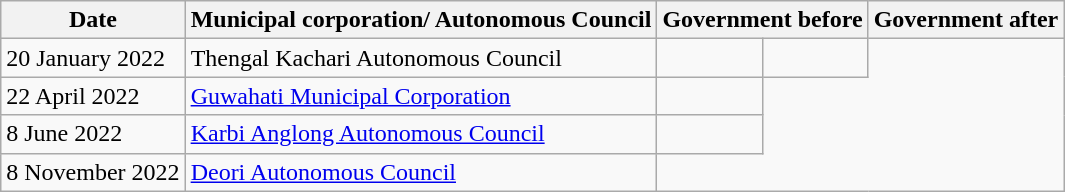<table class="wikitable sortable">
<tr>
<th>Date</th>
<th>Municipal corporation/ Autonomous Council</th>
<th colspan=2>Government before</th>
<th colspan=2>Government after</th>
</tr>
<tr>
<td>20 January 2022</td>
<td>Thengal Kachari Autonomous Council</td>
<td></td>
<td></td>
</tr>
<tr>
<td>22 April 2022</td>
<td><a href='#'>Guwahati Municipal Corporation</a></td>
<td></td>
</tr>
<tr>
<td>8 June 2022</td>
<td><a href='#'>Karbi Anglong Autonomous Council</a></td>
<td></td>
</tr>
<tr>
<td>8 November 2022</td>
<td><a href='#'>Deori Autonomous Council</a></td>
</tr>
</table>
